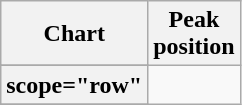<table class="wikitable plainrowheaders">
<tr>
<th>Chart</th>
<th>Peak<br>position</th>
</tr>
<tr>
</tr>
<tr>
<th>scope="row" </th>
</tr>
<tr>
</tr>
</table>
